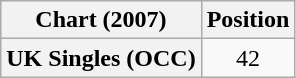<table class="wikitable plainrowheaders" style="text-align:center">
<tr>
<th scope="col">Chart (2007)</th>
<th scope="col">Position</th>
</tr>
<tr>
<th scope="row">UK Singles (OCC)</th>
<td>42</td>
</tr>
</table>
